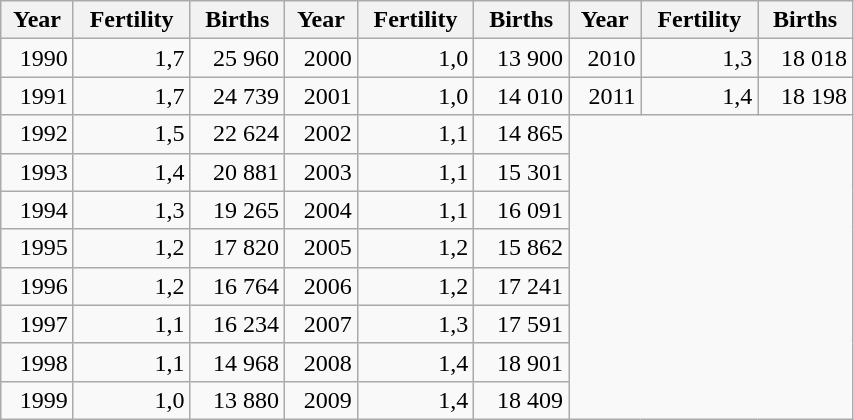<table width="45%" class="wikitable centre" style="text-align: right;">
<tr>
<th>Year</th>
<th>Fertility</th>
<th>Births</th>
<th>Year</th>
<th>Fertility</th>
<th>Births</th>
<th>Year</th>
<th>Fertility</th>
<th>Births</th>
</tr>
<tr>
<td>1990</td>
<td>1,7</td>
<td>25 960</td>
<td>2000</td>
<td>1,0</td>
<td>13 900</td>
<td>2010</td>
<td>1,3</td>
<td>18 018</td>
</tr>
<tr>
<td>1991</td>
<td>1,7</td>
<td>24 739</td>
<td>2001</td>
<td>1,0</td>
<td>14 010</td>
<td>2011</td>
<td>1,4</td>
<td>18 198</td>
</tr>
<tr>
<td>1992</td>
<td>1,5</td>
<td>22 624</td>
<td>2002</td>
<td>1,1</td>
<td>14 865</td>
</tr>
<tr>
<td>1993</td>
<td>1,4</td>
<td>20 881</td>
<td>2003</td>
<td>1,1</td>
<td>15 301</td>
</tr>
<tr>
<td>1994</td>
<td>1,3</td>
<td>19 265</td>
<td>2004</td>
<td>1,1</td>
<td>16 091</td>
</tr>
<tr>
<td>1995</td>
<td>1,2</td>
<td>17 820</td>
<td>2005</td>
<td>1,2</td>
<td>15 862</td>
</tr>
<tr>
<td>1996</td>
<td>1,2</td>
<td>16 764</td>
<td>2006</td>
<td>1,2</td>
<td>17 241</td>
</tr>
<tr>
<td>1997</td>
<td>1,1</td>
<td>16 234</td>
<td>2007</td>
<td>1,3</td>
<td>17 591</td>
</tr>
<tr>
<td>1998</td>
<td>1,1</td>
<td>14 968</td>
<td>2008</td>
<td>1,4</td>
<td>18 901</td>
</tr>
<tr>
<td>1999</td>
<td>1,0</td>
<td>13 880</td>
<td>2009</td>
<td>1,4</td>
<td>18 409</td>
</tr>
</table>
